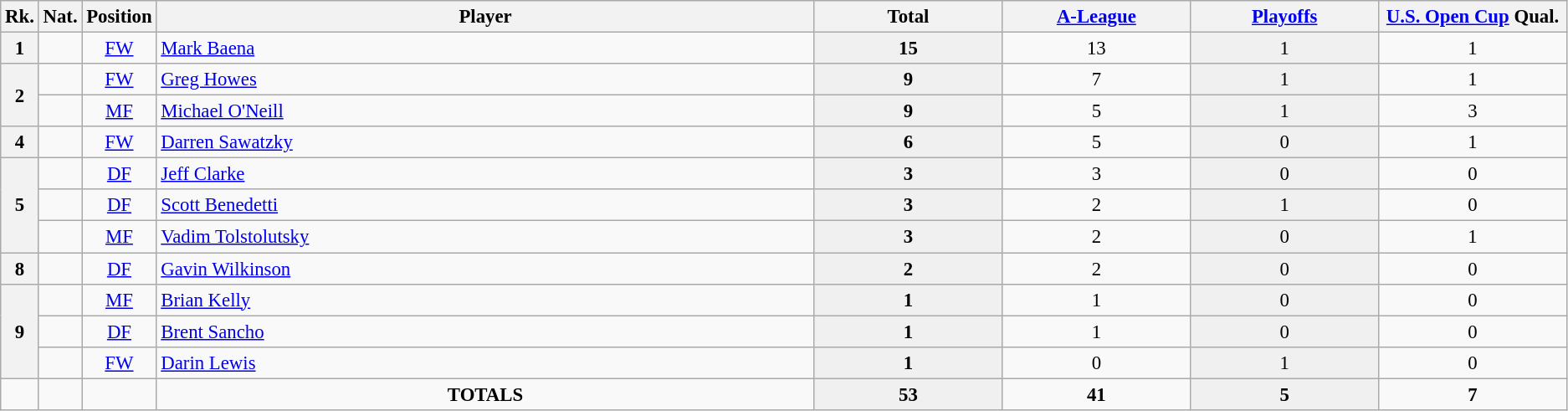<table class="wikitable" style="font-size:95%; text-align:center;">
<tr>
<th width="1%">Rk.</th>
<th width="1%">Nat.</th>
<th width="1%">Position</th>
<th width="42%">Player</th>
<th width=80>Total</th>
<th width=80><a href='#'>A-League</a></th>
<th width=80><a href='#'>Playoffs</a></th>
<th width=80><a href='#'>U.S. Open Cup</a> Qual.</th>
</tr>
<tr>
<th rowspan="1"><strong>1</strong></th>
<td></td>
<td><a href='#'>FW</a></td>
<td style="text-align: left;"><a href='#'>Mark Baena</a></td>
<td style="background: #F0F0F0;"><strong>15</strong></td>
<td>13</td>
<td style="background: #F0F0F0;">1</td>
<td>1</td>
</tr>
<tr>
<th rowspan="2"><strong>2</strong></th>
<td></td>
<td><a href='#'>FW</a></td>
<td style="text-align: left;"><a href='#'>Greg Howes</a></td>
<td style="background: #F0F0F0;"><strong>9</strong></td>
<td>7</td>
<td style="background: #F0F0F0;">1</td>
<td>1</td>
</tr>
<tr>
<td></td>
<td><a href='#'>MF</a></td>
<td style="text-align: left;"><a href='#'>Michael O'Neill</a></td>
<td style="background: #F0F0F0;"><strong>9</strong></td>
<td>5</td>
<td style="background: #F0F0F0;">1</td>
<td>3</td>
</tr>
<tr>
<th rowspan="1"><strong>4</strong></th>
<td></td>
<td><a href='#'>FW</a></td>
<td style="text-align: left;"><a href='#'>Darren Sawatzky</a></td>
<td style="background: #F0F0F0;"><strong>6</strong></td>
<td>5</td>
<td style="background: #F0F0F0;">0</td>
<td>1</td>
</tr>
<tr>
<th rowspan="3"><strong>5</strong></th>
<td></td>
<td><a href='#'>DF</a></td>
<td style="text-align: left;"><a href='#'>Jeff Clarke</a></td>
<td style="background: #F0F0F0;"><strong>3</strong></td>
<td>3</td>
<td style="background: #F0F0F0;">0</td>
<td>0</td>
</tr>
<tr>
<td></td>
<td><a href='#'>DF</a></td>
<td style="text-align: left;"><a href='#'>Scott Benedetti</a></td>
<td style="background: #F0F0F0;"><strong>3</strong></td>
<td>2</td>
<td style="background: #F0F0F0;">1</td>
<td>0</td>
</tr>
<tr>
<td></td>
<td><a href='#'>MF</a></td>
<td style="text-align: left;"><a href='#'>Vadim Tolstolutsky</a></td>
<td style="background: #F0F0F0;"><strong>3</strong></td>
<td>2</td>
<td style="background: #F0F0F0;">0</td>
<td>1</td>
</tr>
<tr>
<th rowspan="1"><strong>8</strong></th>
<td></td>
<td><a href='#'>DF</a></td>
<td style="text-align: left;"><a href='#'>Gavin Wilkinson</a></td>
<td style="background: #F0F0F0;"><strong>2</strong></td>
<td>2</td>
<td style="background: #F0F0F0;">0</td>
<td>0</td>
</tr>
<tr>
<th rowspan="3"><strong>9</strong></th>
<td></td>
<td><a href='#'>MF</a></td>
<td style="text-align: left;"><a href='#'>Brian Kelly</a></td>
<td style="background: #F0F0F0;"><strong>1</strong></td>
<td>1</td>
<td style="background: #F0F0F0;">0</td>
<td>0</td>
</tr>
<tr>
<td></td>
<td><a href='#'>DF</a></td>
<td style="text-align: left;"><a href='#'>Brent Sancho</a></td>
<td style="background: #F0F0F0;"><strong>1</strong></td>
<td>1</td>
<td style="background: #F0F0F0;">0</td>
<td>0</td>
</tr>
<tr>
<td></td>
<td><a href='#'>FW</a></td>
<td style="text-align: left;"><a href='#'>Darin Lewis</a></td>
<td style="background: #F0F0F0;"><strong>1</strong></td>
<td>0</td>
<td style="background: #F0F0F0;">1</td>
<td>0</td>
</tr>
<tr>
<td></td>
<td></td>
<td></td>
<td><strong>TOTALS</strong></td>
<td style="background: #F0F0F0;"><strong>53</strong></td>
<td><strong>41</strong></td>
<td style="background: #F0F0F0;"><strong>5</strong></td>
<td><strong>7</strong></td>
</tr>
</table>
